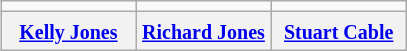<table class="wikitable" style="float:right;margin-left:1em;text-align:center;">
<tr>
<td style="width:33%;"></td>
<td style="width:33%;"></td>
<td style="width:33%;"></td>
</tr>
<tr>
<th><small><a href='#'>Kelly Jones</a></small></th>
<th><small><a href='#'>Richard Jones</a></small></th>
<th><small><a href='#'>Stuart Cable</a></small></th>
</tr>
</table>
